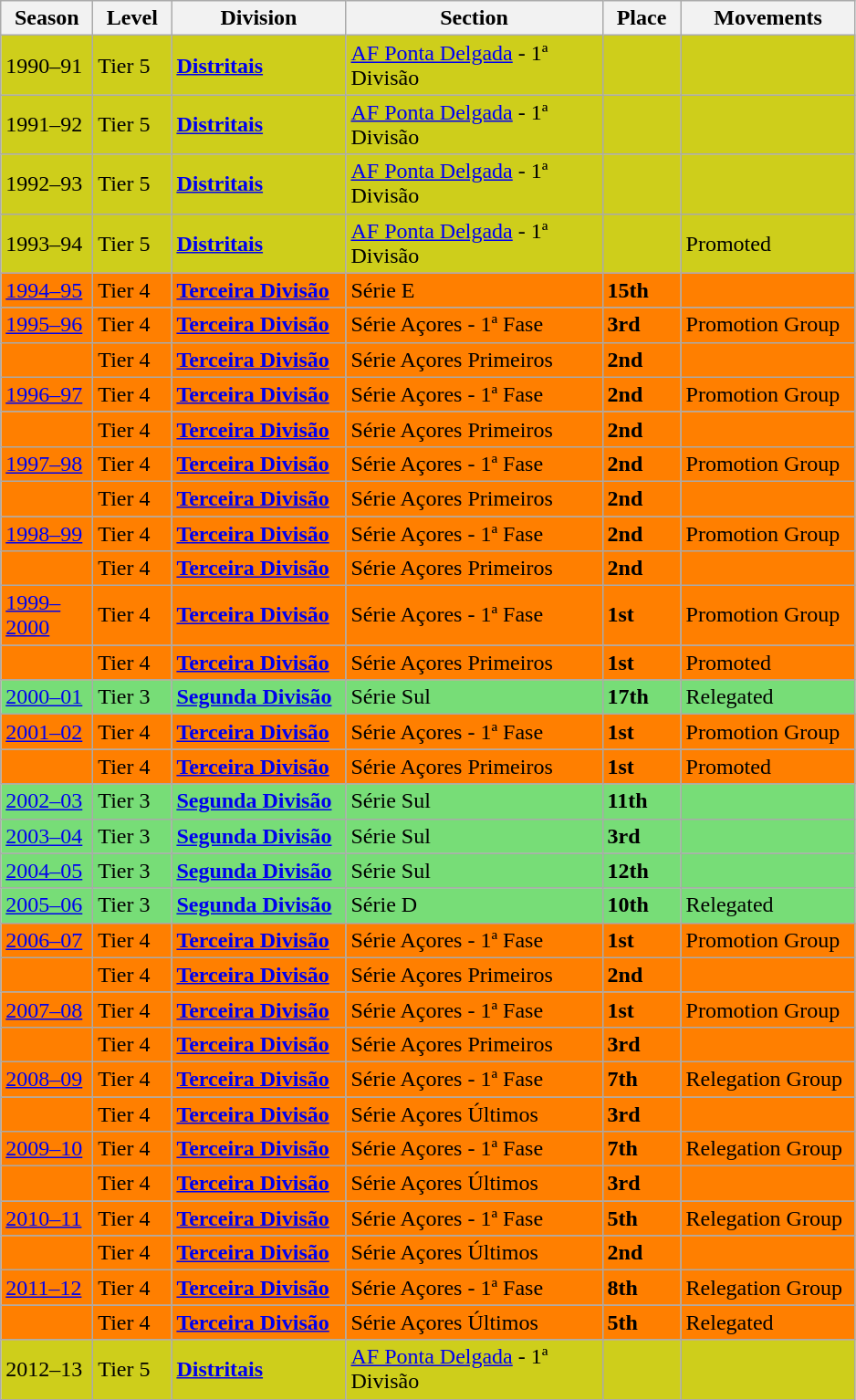<table class="wikitable" style="text-align: left;">
<tr>
<th style="width: 60px;"><strong>Season</strong></th>
<th style="width: 50px;"><strong>Level</strong></th>
<th style="width: 120px;"><strong>Division</strong></th>
<th style="width: 180px;"><strong>Section</strong></th>
<th style="width: 50px;"><strong>Place</strong></th>
<th style="width: 120px;"><strong>Movements</strong></th>
</tr>
<tr>
<td style="background:#CECE1B;">1990–91</td>
<td style="background:#CECE1B;">Tier 5</td>
<td style="background:#CECE1B;"><strong><a href='#'>Distritais</a></strong></td>
<td style="background:#CECE1B;"><a href='#'>AF Ponta Delgada</a> - 1ª Divisão</td>
<td style="background:#CECE1B;"></td>
<td style="background:#CECE1B;"></td>
</tr>
<tr>
<td style="background:#CECE1B;">1991–92</td>
<td style="background:#CECE1B;">Tier 5</td>
<td style="background:#CECE1B;"><strong><a href='#'>Distritais</a></strong></td>
<td style="background:#CECE1B;"><a href='#'>AF Ponta Delgada</a> - 1ª Divisão</td>
<td style="background:#CECE1B;"></td>
<td style="background:#CECE1B;"></td>
</tr>
<tr>
<td style="background:#CECE1B;">1992–93</td>
<td style="background:#CECE1B;">Tier 5</td>
<td style="background:#CECE1B;"><strong><a href='#'>Distritais</a></strong></td>
<td style="background:#CECE1B;"><a href='#'>AF Ponta Delgada</a> - 1ª Divisão</td>
<td style="background:#CECE1B;"></td>
<td style="background:#CECE1B;"></td>
</tr>
<tr>
<td style="background:#CECE1B;">1993–94</td>
<td style="background:#CECE1B;">Tier 5</td>
<td style="background:#CECE1B;"><strong><a href='#'>Distritais</a></strong></td>
<td style="background:#CECE1B;"><a href='#'>AF Ponta Delgada</a> - 1ª Divisão</td>
<td style="background:#CECE1B;"></td>
<td style="background:#CECE1B;">Promoted</td>
</tr>
<tr>
<td style="background:#FF7F00;"><a href='#'>1994–95</a></td>
<td style="background:#FF7F00;">Tier 4</td>
<td style="background:#FF7F00;"><strong><a href='#'>Terceira Divisão</a></strong></td>
<td style="background:#FF7F00;">Série E</td>
<td style="background:#FF7F00;"><strong>15th</strong></td>
<td style="background:#FF7F00;"></td>
</tr>
<tr>
<td style="background:#FF7F00;"><a href='#'>1995–96</a></td>
<td style="background:#FF7F00;">Tier 4</td>
<td style="background:#FF7F00;"><strong><a href='#'>Terceira Divisão</a></strong></td>
<td style="background:#FF7F00;">Série Açores - 1ª Fase</td>
<td style="background:#FF7F00;"><strong>3rd</strong></td>
<td style="background:#FF7F00;">Promotion Group</td>
</tr>
<tr>
<td style="background:#FF7F00;"></td>
<td style="background:#FF7F00;">Tier 4</td>
<td style="background:#FF7F00;"><strong><a href='#'>Terceira Divisão</a></strong></td>
<td style="background:#FF7F00;">Série Açores Primeiros</td>
<td style="background:#FF7F00;"><strong>2nd</strong></td>
<td style="background:#FF7F00;"></td>
</tr>
<tr>
<td style="background:#FF7F00;"><a href='#'>1996–97</a></td>
<td style="background:#FF7F00;">Tier 4</td>
<td style="background:#FF7F00;"><strong><a href='#'>Terceira Divisão</a></strong></td>
<td style="background:#FF7F00;">Série Açores - 1ª Fase</td>
<td style="background:#FF7F00;"><strong>2nd</strong></td>
<td style="background:#FF7F00;">Promotion Group</td>
</tr>
<tr>
<td style="background:#FF7F00;"></td>
<td style="background:#FF7F00;">Tier 4</td>
<td style="background:#FF7F00;"><strong><a href='#'>Terceira Divisão</a></strong></td>
<td style="background:#FF7F00;">Série Açores Primeiros</td>
<td style="background:#FF7F00;"><strong>2nd</strong></td>
<td style="background:#FF7F00;"></td>
</tr>
<tr>
<td style="background:#FF7F00;"><a href='#'>1997–98</a></td>
<td style="background:#FF7F00;">Tier 4</td>
<td style="background:#FF7F00;"><strong><a href='#'>Terceira Divisão</a></strong></td>
<td style="background:#FF7F00;">Série Açores - 1ª Fase</td>
<td style="background:#FF7F00;"><strong>2nd</strong></td>
<td style="background:#FF7F00;">Promotion Group</td>
</tr>
<tr>
<td style="background:#FF7F00;"></td>
<td style="background:#FF7F00;">Tier 4</td>
<td style="background:#FF7F00;"><strong><a href='#'>Terceira Divisão</a></strong></td>
<td style="background:#FF7F00;">Série Açores Primeiros</td>
<td style="background:#FF7F00;"><strong>2nd</strong></td>
<td style="background:#FF7F00;"></td>
</tr>
<tr>
<td style="background:#FF7F00;"><a href='#'>1998–99</a></td>
<td style="background:#FF7F00;">Tier 4</td>
<td style="background:#FF7F00;"><strong><a href='#'>Terceira Divisão</a></strong></td>
<td style="background:#FF7F00;">Série Açores - 1ª Fase</td>
<td style="background:#FF7F00;"><strong>2nd</strong></td>
<td style="background:#FF7F00;">Promotion Group</td>
</tr>
<tr>
<td style="background:#FF7F00;"></td>
<td style="background:#FF7F00;">Tier 4</td>
<td style="background:#FF7F00;"><strong><a href='#'>Terceira Divisão</a></strong></td>
<td style="background:#FF7F00;">Série Açores Primeiros</td>
<td style="background:#FF7F00;"><strong>2nd</strong></td>
<td style="background:#FF7F00;"></td>
</tr>
<tr>
<td style="background:#FF7F00;"><a href='#'>1999–2000</a></td>
<td style="background:#FF7F00;">Tier 4</td>
<td style="background:#FF7F00;"><strong><a href='#'>Terceira Divisão</a></strong></td>
<td style="background:#FF7F00;">Série Açores - 1ª Fase</td>
<td style="background:#FF7F00;"><strong>1st</strong></td>
<td style="background:#FF7F00;">Promotion Group</td>
</tr>
<tr>
<td style="background:#FF7F00;"></td>
<td style="background:#FF7F00;">Tier 4</td>
<td style="background:#FF7F00;"><strong><a href='#'>Terceira Divisão</a></strong></td>
<td style="background:#FF7F00;">Série Açores Primeiros</td>
<td style="background:#FF7F00;"><strong>1st</strong></td>
<td style="background:#FF7F00;">Promoted</td>
</tr>
<tr>
<td style="background:#77DD77;"><a href='#'>2000–01</a></td>
<td style="background:#77DD77;">Tier 3</td>
<td style="background:#77DD77;"><strong><a href='#'>Segunda Divisão</a></strong></td>
<td style="background:#77DD77;">Série Sul</td>
<td style="background:#77DD77;"><strong>17th</strong></td>
<td style="background:#77DD77;">Relegated</td>
</tr>
<tr>
<td style="background:#FF7F00;"><a href='#'>2001–02</a></td>
<td style="background:#FF7F00;">Tier 4</td>
<td style="background:#FF7F00;"><strong><a href='#'>Terceira Divisão</a></strong></td>
<td style="background:#FF7F00;">Série Açores - 1ª Fase</td>
<td style="background:#FF7F00;"><strong>1st</strong></td>
<td style="background:#FF7F00;">Promotion Group</td>
</tr>
<tr>
<td style="background:#FF7F00;"></td>
<td style="background:#FF7F00;">Tier 4</td>
<td style="background:#FF7F00;"><strong><a href='#'>Terceira Divisão</a></strong></td>
<td style="background:#FF7F00;">Série Açores Primeiros</td>
<td style="background:#FF7F00;"><strong>1st</strong></td>
<td style="background:#FF7F00;">Promoted</td>
</tr>
<tr>
<td style="background:#77DD77;"><a href='#'>2002–03</a></td>
<td style="background:#77DD77;">Tier 3</td>
<td style="background:#77DD77;"><strong><a href='#'>Segunda Divisão</a></strong></td>
<td style="background:#77DD77;">Série Sul</td>
<td style="background:#77DD77;"><strong>11th</strong></td>
<td style="background:#77DD77;"></td>
</tr>
<tr>
<td style="background:#77DD77;"><a href='#'>2003–04</a></td>
<td style="background:#77DD77;">Tier 3</td>
<td style="background:#77DD77;"><strong><a href='#'>Segunda Divisão</a></strong></td>
<td style="background:#77DD77;">Série Sul</td>
<td style="background:#77DD77;"><strong>3rd</strong></td>
<td style="background:#77DD77;"></td>
</tr>
<tr>
<td style="background:#77DD77;"><a href='#'>2004–05</a></td>
<td style="background:#77DD77;">Tier 3</td>
<td style="background:#77DD77;"><strong><a href='#'>Segunda Divisão</a></strong></td>
<td style="background:#77DD77;">Série Sul</td>
<td style="background:#77DD77;"><strong>12th</strong></td>
<td style="background:#77DD77;"></td>
</tr>
<tr>
<td style="background:#77DD77;"><a href='#'>2005–06</a></td>
<td style="background:#77DD77;">Tier 3</td>
<td style="background:#77DD77;"><strong><a href='#'>Segunda Divisão</a></strong></td>
<td style="background:#77DD77;">Série D</td>
<td style="background:#77DD77;"><strong>10th</strong></td>
<td style="background:#77DD77;">Relegated</td>
</tr>
<tr>
<td style="background:#FF7F00;"><a href='#'>2006–07</a></td>
<td style="background:#FF7F00;">Tier 4</td>
<td style="background:#FF7F00;"><strong><a href='#'>Terceira Divisão</a></strong></td>
<td style="background:#FF7F00;">Série Açores - 1ª Fase</td>
<td style="background:#FF7F00;"><strong>1st</strong></td>
<td style="background:#FF7F00;">Promotion Group</td>
</tr>
<tr>
<td style="background:#FF7F00;"></td>
<td style="background:#FF7F00;">Tier 4</td>
<td style="background:#FF7F00;"><strong><a href='#'>Terceira Divisão</a></strong></td>
<td style="background:#FF7F00;">Série Açores Primeiros</td>
<td style="background:#FF7F00;"><strong>2nd</strong></td>
<td style="background:#FF7F00;"></td>
</tr>
<tr>
<td style="background:#FF7F00;"><a href='#'>2007–08</a></td>
<td style="background:#FF7F00;">Tier 4</td>
<td style="background:#FF7F00;"><strong><a href='#'>Terceira Divisão</a></strong></td>
<td style="background:#FF7F00;">Série Açores - 1ª Fase</td>
<td style="background:#FF7F00;"><strong>1st</strong></td>
<td style="background:#FF7F00;">Promotion Group</td>
</tr>
<tr>
<td style="background:#FF7F00;"></td>
<td style="background:#FF7F00;">Tier 4</td>
<td style="background:#FF7F00;"><strong><a href='#'>Terceira Divisão</a></strong></td>
<td style="background:#FF7F00;">Série Açores Primeiros</td>
<td style="background:#FF7F00;"><strong>3rd</strong></td>
<td style="background:#FF7F00;"></td>
</tr>
<tr>
<td style="background:#FF7F00;"><a href='#'>2008–09</a></td>
<td style="background:#FF7F00;">Tier 4</td>
<td style="background:#FF7F00;"><strong><a href='#'>Terceira Divisão</a></strong></td>
<td style="background:#FF7F00;">Série Açores - 1ª Fase</td>
<td style="background:#FF7F00;"><strong>7th</strong></td>
<td style="background:#FF7F00;">Relegation Group</td>
</tr>
<tr>
<td style="background:#FF7F00;"></td>
<td style="background:#FF7F00;">Tier 4</td>
<td style="background:#FF7F00;"><strong><a href='#'>Terceira Divisão</a></strong></td>
<td style="background:#FF7F00;">Série Açores Últimos</td>
<td style="background:#FF7F00;"><strong>3rd</strong></td>
<td style="background:#FF7F00;"></td>
</tr>
<tr>
<td style="background:#FF7F00;"><a href='#'>2009–10</a></td>
<td style="background:#FF7F00;">Tier 4</td>
<td style="background:#FF7F00;"><strong><a href='#'>Terceira Divisão</a></strong></td>
<td style="background:#FF7F00;">Série Açores - 1ª Fase</td>
<td style="background:#FF7F00;"><strong>7th</strong></td>
<td style="background:#FF7F00;">Relegation Group</td>
</tr>
<tr>
<td style="background:#FF7F00;"></td>
<td style="background:#FF7F00;">Tier 4</td>
<td style="background:#FF7F00;"><strong><a href='#'>Terceira Divisão</a></strong></td>
<td style="background:#FF7F00;">Série Açores Últimos</td>
<td style="background:#FF7F00;"><strong>3rd</strong></td>
<td style="background:#FF7F00;"></td>
</tr>
<tr>
<td style="background:#FF7F00;"><a href='#'>2010–11</a></td>
<td style="background:#FF7F00;">Tier 4</td>
<td style="background:#FF7F00;"><strong><a href='#'>Terceira Divisão</a></strong></td>
<td style="background:#FF7F00;">Série Açores - 1ª Fase</td>
<td style="background:#FF7F00;"><strong>5th</strong></td>
<td style="background:#FF7F00;">Relegation Group</td>
</tr>
<tr>
<td style="background:#FF7F00;"></td>
<td style="background:#FF7F00;">Tier 4</td>
<td style="background:#FF7F00;"><strong><a href='#'>Terceira Divisão</a></strong></td>
<td style="background:#FF7F00;">Série Açores Últimos</td>
<td style="background:#FF7F00;"><strong>2nd</strong></td>
<td style="background:#FF7F00;"></td>
</tr>
<tr>
<td style="background:#FF7F00;"><a href='#'>2011–12</a></td>
<td style="background:#FF7F00;">Tier 4</td>
<td style="background:#FF7F00;"><strong><a href='#'>Terceira Divisão</a></strong></td>
<td style="background:#FF7F00;">Série Açores - 1ª Fase</td>
<td style="background:#FF7F00;"><strong>8th</strong></td>
<td style="background:#FF7F00;">Relegation Group</td>
</tr>
<tr>
<td style="background:#FF7F00;"></td>
<td style="background:#FF7F00;">Tier 4</td>
<td style="background:#FF7F00;"><strong><a href='#'>Terceira Divisão</a></strong></td>
<td style="background:#FF7F00;">Série Açores Últimos</td>
<td style="background:#FF7F00;"><strong>5th</strong></td>
<td style="background:#FF7F00;">Relegated</td>
</tr>
<tr>
<td style="background:#CECE1B;">2012–13</td>
<td style="background:#CECE1B;">Tier 5</td>
<td style="background:#CECE1B;"><strong><a href='#'>Distritais</a></strong></td>
<td style="background:#CECE1B;"><a href='#'>AF Ponta Delgada</a> - 1ª Divisão</td>
<td style="background:#CECE1B;"></td>
<td style="background:#CECE1B;"></td>
</tr>
</table>
